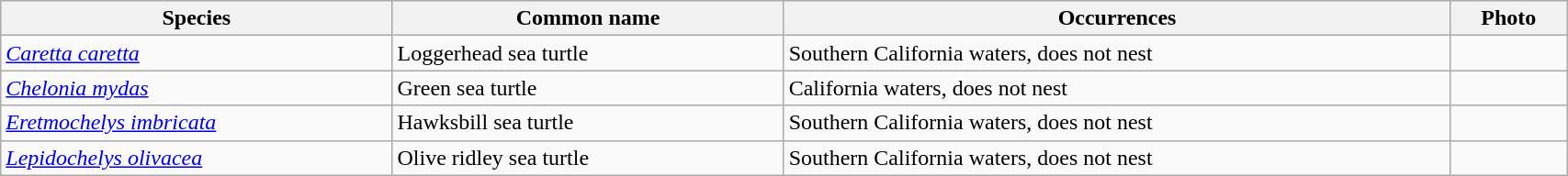<table width=90% class="wikitable">
<tr>
<th width=25%>Species</th>
<th width=25%>Common name</th>
<th>Occurrences</th>
<th>Photo</th>
</tr>
<tr>
<td><em><a href='#'>Caretta caretta</a></em></td>
<td>Loggerhead sea turtle</td>
<td>Southern California waters, does not nest</td>
<td></td>
</tr>
<tr>
<td><em><a href='#'>Chelonia mydas</a></em></td>
<td>Green sea turtle</td>
<td>California waters, does not nest</td>
<td></td>
</tr>
<tr>
<td><a href='#'><em>Eretmochelys imbricata</em></a></td>
<td>Hawksbill sea turtle</td>
<td>Southern California waters, does not nest</td>
<td></td>
</tr>
<tr>
<td><em><a href='#'>Lepidochelys olivacea</a></em></td>
<td>Olive ridley sea turtle</td>
<td>Southern California waters, does not nest</td>
<td></td>
</tr>
</table>
